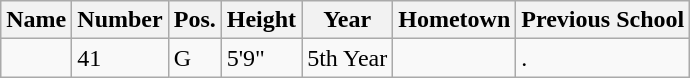<table class="wikitable sortable">
<tr>
<th>Name</th>
<th>Number</th>
<th>Pos.</th>
<th>Height</th>
<th>Year</th>
<th>Hometown</th>
<th class="unsortable">Previous School</th>
</tr>
<tr>
<td></td>
<td>41</td>
<td>G</td>
<td>5'9"</td>
<td>5th Year</td>
<td></td>
<td>.</td>
</tr>
</table>
